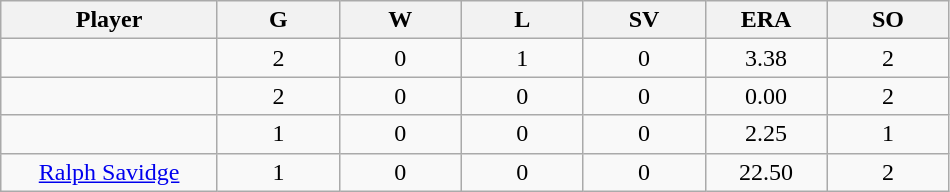<table class="wikitable sortable">
<tr>
<th bgcolor="#DDDDFF" width="16%">Player</th>
<th bgcolor="#DDDDFF" width="9%">G</th>
<th bgcolor="#DDDDFF" width="9%">W</th>
<th bgcolor="#DDDDFF" width="9%">L</th>
<th bgcolor="#DDDDFF" width="9%">SV</th>
<th bgcolor="#DDDDFF" width="9%">ERA</th>
<th bgcolor="#DDDDFF" width="9%">SO</th>
</tr>
<tr align="center">
<td></td>
<td>2</td>
<td>0</td>
<td>1</td>
<td>0</td>
<td>3.38</td>
<td>2</td>
</tr>
<tr align="center">
<td></td>
<td>2</td>
<td>0</td>
<td>0</td>
<td>0</td>
<td>0.00</td>
<td>2</td>
</tr>
<tr align="center">
<td></td>
<td>1</td>
<td>0</td>
<td>0</td>
<td>0</td>
<td>2.25</td>
<td>1</td>
</tr>
<tr align="center">
<td><a href='#'>Ralph Savidge</a></td>
<td>1</td>
<td>0</td>
<td>0</td>
<td>0</td>
<td>22.50</td>
<td>2</td>
</tr>
</table>
